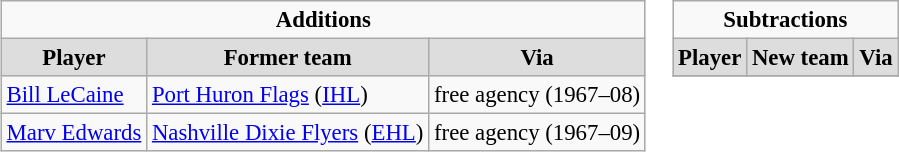<table cellspacing="0">
<tr>
<td valign="top"><br><table class="wikitable" style="font-size: 95%">
<tr>
<td colspan="10" align="center"><strong>Additions</strong></td>
</tr>
<tr align="center"  bgcolor="#dddddd">
<td><strong>Player</strong></td>
<td><strong>Former team</strong></td>
<td><strong>Via</strong></td>
</tr>
<tr>
<td><a href='#'>Bill LeCaine</a></td>
<td><a href='#'>Port Huron Flags</a> (<a href='#'>IHL</a>)</td>
<td>free agency (1967–08)</td>
</tr>
<tr>
<td><a href='#'>Marv Edwards</a></td>
<td><a href='#'>Nashville Dixie Flyers</a> (<a href='#'>EHL</a>)</td>
<td>free agency (1967–09)</td>
</tr>
</table>
</td>
<td valign="top"><br><table class="wikitable" style="font-size: 95%">
<tr>
<td colspan="10" align="center"><strong>Subtractions</strong></td>
</tr>
<tr align="center"  bgcolor="#dddddd">
<td><strong>Player</strong></td>
<td><strong>New team</strong></td>
<td><strong>Via</strong></td>
</tr>
<tr>
</tr>
</table>
</td>
</tr>
</table>
